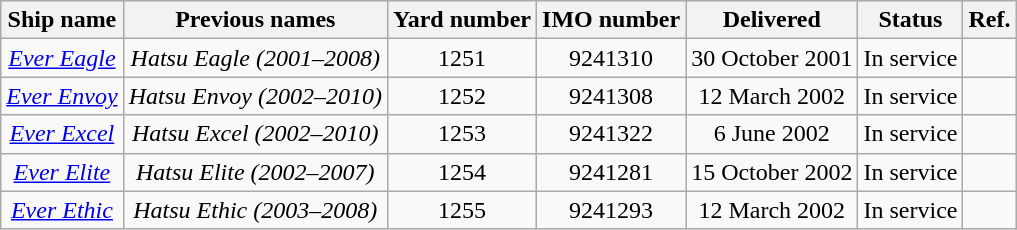<table class="wikitable" style="text-align:center">
<tr>
<th>Ship name</th>
<th>Previous names</th>
<th>Yard number</th>
<th>IMO number</th>
<th>Delivered</th>
<th>Status</th>
<th>Ref.</th>
</tr>
<tr>
<td><em><a href='#'>Ever Eagle</a></em></td>
<td><em>Hatsu Eagle (2001–2008)</em></td>
<td>1251</td>
<td>9241310</td>
<td>30 October 2001</td>
<td>In service</td>
<td></td>
</tr>
<tr>
<td><em><a href='#'>Ever Envoy</a></em></td>
<td><em>Hatsu Envoy (2002–2010)</em></td>
<td>1252</td>
<td>9241308</td>
<td>12 March 2002</td>
<td>In service</td>
<td></td>
</tr>
<tr>
<td><em><a href='#'>Ever Excel</a></em></td>
<td><em>Hatsu Excel (2002–2010)</em></td>
<td>1253</td>
<td>9241322</td>
<td>6 June 2002</td>
<td>In service</td>
<td></td>
</tr>
<tr>
<td><em><a href='#'>Ever Elite</a></em></td>
<td><em>Hatsu Elite (2002–2007)</em></td>
<td>1254</td>
<td>9241281</td>
<td>15 October 2002</td>
<td>In service</td>
<td></td>
</tr>
<tr>
<td><em><a href='#'>Ever Ethic</a></em></td>
<td><em>Hatsu Ethic (2003–2008)</em></td>
<td>1255</td>
<td>9241293</td>
<td>12 March 2002</td>
<td>In service</td>
<td></td>
</tr>
</table>
